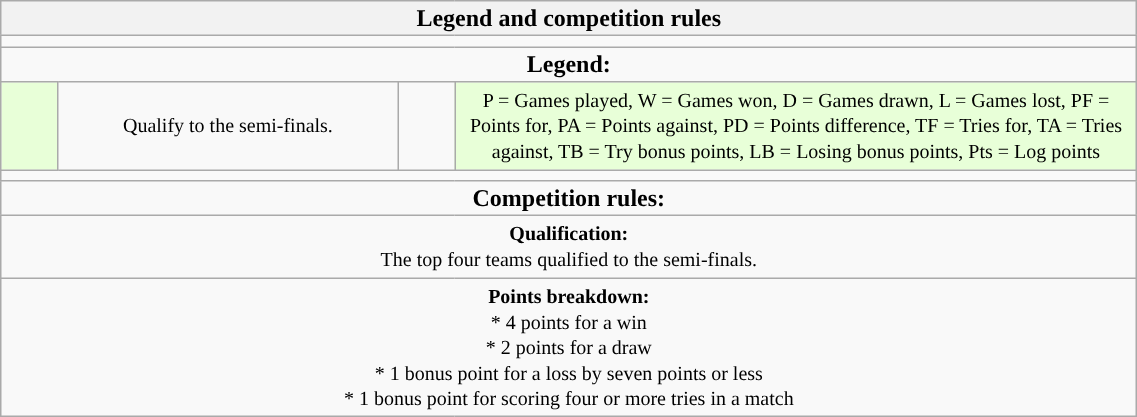<table class="wikitable collapsible collapsed" style="text-align:center; line-height:100%; font-size:100%; width:60%;">
<tr>
<th colspan="4" style="border:0px">Legend and competition rules</th>
</tr>
<tr>
<td colspan="4"></td>
</tr>
<tr>
<td colspan="4" style="border:0px"><strong>Legend:</strong></td>
</tr>
<tr>
<td style="width:5%; background:#E8FFD8"></td>
<td style="width:30%;"><small>Qualify to the semi-finals.</small></td>
<td style="width:5%;"></td>
<td style="width:60%; background:#E8FFD8;"><small>P = Games played, W = Games won, D = Games drawn, L = Games lost, PF = Points for, PA = Points against, PD = Points difference, TF = Tries for, TA = Tries against, TB = Try bonus points, LB = Losing bonus points, Pts = Log points</small></td>
</tr>
<tr>
<td colspan="4"></td>
</tr>
<tr>
<td colspan="4" style="border:0px"><strong>Competition rules:</strong></td>
</tr>
<tr>
<td colspan="4"><small><strong>Qualification:</strong><br>The top four teams qualified to the semi-finals.</small></td>
</tr>
<tr>
<td colspan="4"><small><strong>Points breakdown:</strong><br>* 4 points for a win<br>* 2 points for a draw<br>* 1 bonus point for a loss by seven points or less<br>* 1 bonus point for scoring four or more tries in a match</small></td>
</tr>
</table>
